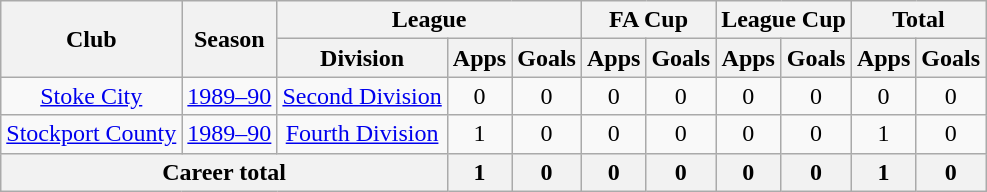<table class="wikitable" style="text-align: center;">
<tr>
<th rowspan="2">Club</th>
<th rowspan="2">Season</th>
<th colspan="3">League</th>
<th colspan="2">FA Cup</th>
<th colspan="2">League Cup</th>
<th colspan="2">Total</th>
</tr>
<tr>
<th>Division</th>
<th>Apps</th>
<th>Goals</th>
<th>Apps</th>
<th>Goals</th>
<th>Apps</th>
<th>Goals</th>
<th>Apps</th>
<th>Goals</th>
</tr>
<tr>
<td><a href='#'>Stoke City</a></td>
<td><a href='#'>1989–90</a></td>
<td><a href='#'>Second Division</a></td>
<td>0</td>
<td>0</td>
<td>0</td>
<td>0</td>
<td>0</td>
<td>0</td>
<td>0</td>
<td>0</td>
</tr>
<tr>
<td><a href='#'>Stockport County</a></td>
<td><a href='#'>1989–90</a></td>
<td><a href='#'>Fourth Division</a></td>
<td>1</td>
<td>0</td>
<td>0</td>
<td>0</td>
<td>0</td>
<td>0</td>
<td>1</td>
<td>0</td>
</tr>
<tr>
<th colspan="3">Career total</th>
<th>1</th>
<th>0</th>
<th>0</th>
<th>0</th>
<th>0</th>
<th>0</th>
<th>1</th>
<th>0</th>
</tr>
</table>
